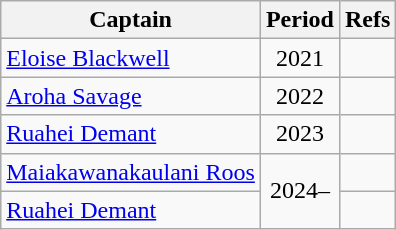<table class="wikitable" style="text-align: center;">
<tr>
<th>Captain</th>
<th>Period</th>
<th>Refs</th>
</tr>
<tr>
<td align="left"> <a href='#'>Eloise Blackwell</a></td>
<td>2021</td>
<td></td>
</tr>
<tr>
<td align="left"> <a href='#'>Aroha Savage</a></td>
<td>2022</td>
<td></td>
</tr>
<tr>
<td align="left"> <a href='#'>Ruahei Demant</a></td>
<td>2023</td>
<td></td>
</tr>
<tr>
<td align="left"> <a href='#'>Maiakawanakaulani Roos</a></td>
<td rowspan="2">2024–</td>
<td></td>
</tr>
<tr>
<td align="left"> <a href='#'>Ruahei Demant</a></td>
<td></td>
</tr>
</table>
